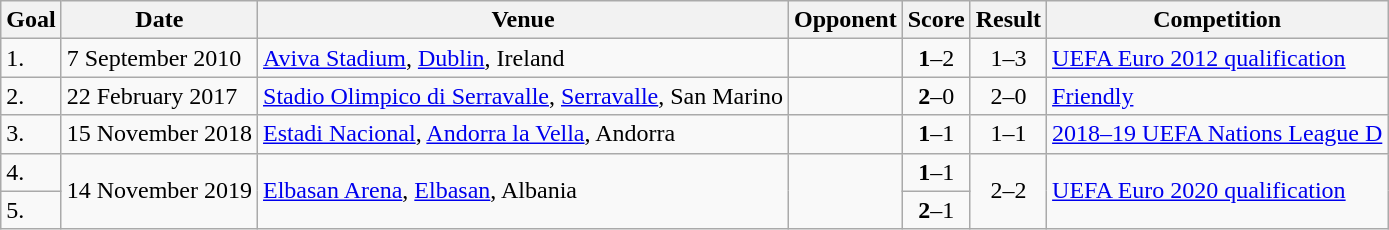<table class="wikitable plainrowheaders sortable">
<tr>
<th>Goal</th>
<th>Date</th>
<th>Venue</th>
<th>Opponent</th>
<th>Score</th>
<th>Result</th>
<th>Competition</th>
</tr>
<tr>
<td>1.</td>
<td>7 September 2010</td>
<td><a href='#'>Aviva Stadium</a>, <a href='#'>Dublin</a>, Ireland</td>
<td></td>
<td align=center><strong>1</strong>–2</td>
<td align=center>1–3</td>
<td><a href='#'>UEFA Euro 2012 qualification</a></td>
</tr>
<tr>
<td>2.</td>
<td>22 February 2017</td>
<td><a href='#'>Stadio Olimpico di Serravalle</a>, <a href='#'>Serravalle</a>, San Marino</td>
<td></td>
<td align=center><strong>2</strong>–0</td>
<td align=center>2–0</td>
<td><a href='#'>Friendly</a></td>
</tr>
<tr>
<td>3.</td>
<td>15 November 2018</td>
<td><a href='#'>Estadi Nacional</a>, <a href='#'>Andorra la Vella</a>, Andorra</td>
<td></td>
<td align=center><strong>1</strong>–1</td>
<td align=center>1–1</td>
<td><a href='#'>2018–19 UEFA Nations League D</a></td>
</tr>
<tr>
<td>4.</td>
<td rowspan=2>14 November 2019</td>
<td rowspan=2><a href='#'>Elbasan Arena</a>, <a href='#'>Elbasan</a>, Albania</td>
<td rowspan=2></td>
<td align=center><strong>1</strong>–1</td>
<td rowspan=2 align=center>2–2</td>
<td rowspan=2><a href='#'>UEFA Euro 2020 qualification</a></td>
</tr>
<tr>
<td>5.</td>
<td align=center><strong>2</strong>–1</td>
</tr>
</table>
